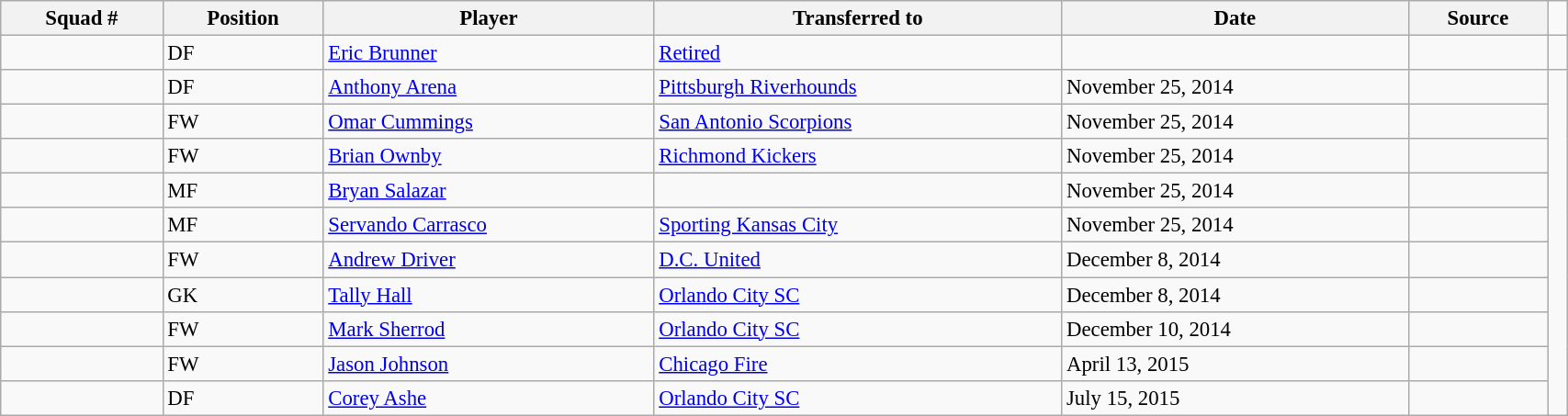<table class="wikitable sortable" style="width:90%; text-align:center; font-size:95%; text-align:left;">
<tr>
<th><strong>Squad #</strong></th>
<th><strong>Position</strong></th>
<th><strong>Player</strong></th>
<th><strong>Transferred to</strong></th>
<th><strong>Date</strong></th>
<th><strong>Source</strong></th>
</tr>
<tr>
<td></td>
<td>DF</td>
<td> <a href='#'>Eric Brunner</a></td>
<td> <a href='#'>Retired</a></td>
<td></td>
<td></td>
<td></td>
</tr>
<tr>
<td></td>
<td>DF</td>
<td> <a href='#'>Anthony Arena</a></td>
<td> <a href='#'>Pittsburgh Riverhounds</a></td>
<td>November 25, 2014</td>
<td></td>
</tr>
<tr>
<td></td>
<td>FW</td>
<td> <a href='#'>Omar Cummings</a></td>
<td> <a href='#'>San Antonio Scorpions</a></td>
<td>November 25, 2014</td>
<td></td>
</tr>
<tr>
<td></td>
<td>FW</td>
<td> <a href='#'>Brian Ownby</a></td>
<td> <a href='#'>Richmond Kickers</a></td>
<td>November 25, 2014</td>
<td></td>
</tr>
<tr>
<td></td>
<td>MF</td>
<td> <a href='#'>Bryan Salazar</a></td>
<td></td>
<td>November 25, 2014</td>
<td></td>
</tr>
<tr>
<td></td>
<td>MF</td>
<td> <a href='#'>Servando Carrasco</a></td>
<td> <a href='#'>Sporting Kansas City</a></td>
<td>November 25, 2014</td>
<td></td>
</tr>
<tr>
<td></td>
<td>FW</td>
<td> <a href='#'>Andrew Driver</a></td>
<td> <a href='#'>D.C. United</a></td>
<td>December 8, 2014</td>
<td></td>
</tr>
<tr>
<td></td>
<td>GK</td>
<td> <a href='#'>Tally Hall</a></td>
<td> <a href='#'>Orlando City SC</a></td>
<td>December 8, 2014</td>
<td></td>
</tr>
<tr>
<td></td>
<td>FW</td>
<td> <a href='#'>Mark Sherrod</a></td>
<td> <a href='#'>Orlando City SC</a></td>
<td>December 10, 2014</td>
<td></td>
</tr>
<tr>
<td></td>
<td>FW</td>
<td> <a href='#'>Jason Johnson</a></td>
<td> <a href='#'>Chicago Fire</a></td>
<td>April 13, 2015</td>
<td></td>
</tr>
<tr>
<td></td>
<td>DF</td>
<td> <a href='#'>Corey Ashe</a></td>
<td> <a href='#'>Orlando City SC</a></td>
<td>July 15, 2015</td>
<td></td>
</tr>
</table>
